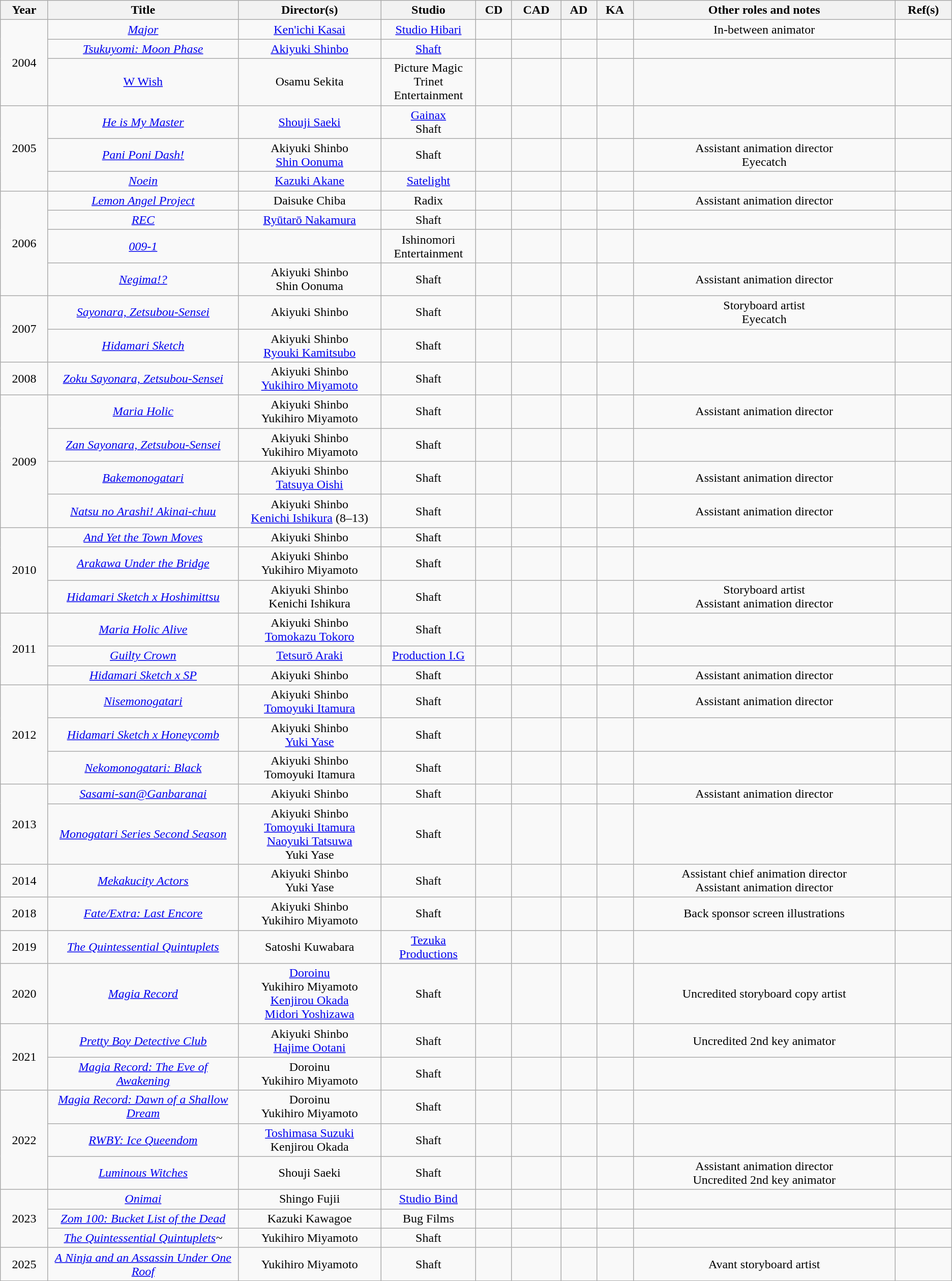<table class="wikitable sortable" style="text-align:center; margin=auto; ">
<tr>
<th scope="col" width=5%>Year</th>
<th scope="col" width=20%>Title</th>
<th scope="col" width=15%>Director(s)</th>
<th scope="col" width=10%>Studio</th>
<th scope="col" class="unsortable">CD</th>
<th scope="col" class="unsortable">CAD</th>
<th scope="col" class="unsortable">AD</th>
<th scope="col" class="unsortable">KA</th>
<th scope="col" class="unsortable">Other roles and notes</th>
<th scope="col" class="unsortable">Ref(s)</th>
</tr>
<tr>
<td rowspan="3">2004</td>
<td><em><a href='#'>Major</a></em></td>
<td><a href='#'>Ken'ichi Kasai</a></td>
<td><a href='#'>Studio Hibari</a></td>
<td></td>
<td></td>
<td></td>
<td></td>
<td>In-between animator</td>
<td></td>
</tr>
<tr>
<td><em><a href='#'>Tsukuyomi: Moon Phase</a></em></td>
<td><a href='#'>Akiyuki Shinbo</a></td>
<td><a href='#'>Shaft</a></td>
<td></td>
<td></td>
<td></td>
<td></td>
<td></td>
<td></td>
</tr>
<tr>
<td><a href='#'>W Wish</a></td>
<td>Osamu Sekita</td>
<td>Picture Magic<br>Trinet Entertainment</td>
<td></td>
<td></td>
<td></td>
<td></td>
<td></td>
<td></td>
</tr>
<tr>
<td rowspan="3">2005</td>
<td><em><a href='#'>He is My Master</a></em></td>
<td><a href='#'>Shouji Saeki</a></td>
<td><a href='#'>Gainax</a><br>Shaft</td>
<td></td>
<td></td>
<td></td>
<td></td>
<td></td>
<td></td>
</tr>
<tr>
<td><em><a href='#'>Pani Poni Dash!</a></em></td>
<td>Akiyuki Shinbo<br><a href='#'>Shin Oonuma</a></td>
<td>Shaft</td>
<td></td>
<td></td>
<td></td>
<td></td>
<td>Assistant animation director<br>Eyecatch</td>
<td></td>
</tr>
<tr>
<td><em><a href='#'>Noein</a></em></td>
<td><a href='#'>Kazuki Akane</a></td>
<td><a href='#'>Satelight</a></td>
<td></td>
<td></td>
<td></td>
<td></td>
<td></td>
<td></td>
</tr>
<tr>
<td rowspan="4">2006</td>
<td><em><a href='#'>Lemon Angel Project</a></em></td>
<td>Daisuke Chiba</td>
<td>Radix</td>
<td></td>
<td></td>
<td></td>
<td></td>
<td>Assistant animation director</td>
<td></td>
</tr>
<tr>
<td><em><a href='#'>REC</a></em></td>
<td><a href='#'>Ryūtarō Nakamura</a></td>
<td>Shaft</td>
<td></td>
<td></td>
<td></td>
<td></td>
<td></td>
<td></td>
</tr>
<tr>
<td><em><a href='#'>009-1</a></em></td>
<td></td>
<td>Ishinomori Entertainment</td>
<td></td>
<td></td>
<td></td>
<td></td>
<td></td>
<td></td>
</tr>
<tr>
<td><em><a href='#'>Negima!?</a></em></td>
<td>Akiyuki Shinbo<br>Shin Oonuma</td>
<td>Shaft</td>
<td></td>
<td></td>
<td></td>
<td></td>
<td>Assistant animation director</td>
<td></td>
</tr>
<tr>
<td rowspan="2">2007</td>
<td><em><a href='#'>Sayonara, Zetsubou-Sensei</a></em></td>
<td>Akiyuki Shinbo</td>
<td>Shaft</td>
<td></td>
<td></td>
<td></td>
<td></td>
<td>Storyboard artist<br>Eyecatch</td>
<td></td>
</tr>
<tr>
<td><em><a href='#'>Hidamari Sketch</a></em></td>
<td>Akiyuki Shinbo<br><a href='#'>Ryouki Kamitsubo</a></td>
<td>Shaft</td>
<td></td>
<td></td>
<td></td>
<td></td>
<td></td>
<td></td>
</tr>
<tr>
<td>2008</td>
<td><em><a href='#'>Zoku Sayonara, Zetsubou-Sensei</a></em></td>
<td>Akiyuki Shinbo<br><a href='#'>Yukihiro Miyamoto</a></td>
<td>Shaft</td>
<td></td>
<td></td>
<td></td>
<td></td>
<td></td>
<td></td>
</tr>
<tr>
<td rowspan="4">2009</td>
<td><em><a href='#'>Maria Holic</a></em></td>
<td>Akiyuki Shinbo<br>Yukihiro Miyamoto</td>
<td>Shaft</td>
<td></td>
<td></td>
<td></td>
<td></td>
<td>Assistant animation director</td>
<td></td>
</tr>
<tr>
<td><em><a href='#'>Zan Sayonara, Zetsubou-Sensei</a></em></td>
<td>Akiyuki Shinbo<br>Yukihiro Miyamoto</td>
<td>Shaft</td>
<td></td>
<td></td>
<td></td>
<td></td>
<td></td>
<td></td>
</tr>
<tr>
<td><em><a href='#'>Bakemonogatari</a></em></td>
<td>Akiyuki Shinbo<br><a href='#'>Tatsuya Oishi</a></td>
<td>Shaft</td>
<td></td>
<td></td>
<td></td>
<td></td>
<td>Assistant animation director</td>
<td></td>
</tr>
<tr>
<td><em><a href='#'>Natsu no Arashi! Akinai-chuu</a></em></td>
<td>Akiyuki Shinbo<br><a href='#'>Kenichi Ishikura</a> (8–13)</td>
<td>Shaft</td>
<td></td>
<td></td>
<td></td>
<td></td>
<td>Assistant animation director</td>
<td></td>
</tr>
<tr>
<td rowspan="3">2010</td>
<td><em><a href='#'>And Yet the Town Moves</a></em></td>
<td>Akiyuki Shinbo</td>
<td>Shaft</td>
<td></td>
<td></td>
<td></td>
<td></td>
<td></td>
<td></td>
</tr>
<tr>
<td><em><a href='#'>Arakawa Under the Bridge</a></em></td>
<td>Akiyuki Shinbo<br>Yukihiro Miyamoto</td>
<td>Shaft</td>
<td></td>
<td></td>
<td></td>
<td></td>
<td></td>
<td></td>
</tr>
<tr>
<td><em><a href='#'>Hidamari Sketch x Hoshimittsu</a></em></td>
<td>Akiyuki Shinbo<br>Kenichi Ishikura</td>
<td>Shaft</td>
<td></td>
<td></td>
<td></td>
<td></td>
<td>Storyboard artist<br>Assistant animation director</td>
<td></td>
</tr>
<tr>
<td rowspan="3">2011</td>
<td><em><a href='#'>Maria Holic Alive</a></em></td>
<td>Akiyuki Shinbo<br><a href='#'>Tomokazu Tokoro</a></td>
<td>Shaft</td>
<td></td>
<td></td>
<td></td>
<td></td>
<td></td>
<td></td>
</tr>
<tr>
<td><em><a href='#'>Guilty Crown</a></em></td>
<td><a href='#'>Tetsurō Araki</a></td>
<td><a href='#'>Production I.G</a></td>
<td></td>
<td></td>
<td></td>
<td></td>
<td></td>
<td></td>
</tr>
<tr>
<td><em><a href='#'>Hidamari Sketch x SP</a></em></td>
<td>Akiyuki Shinbo</td>
<td>Shaft</td>
<td></td>
<td></td>
<td></td>
<td></td>
<td>Assistant animation director</td>
<td></td>
</tr>
<tr>
<td rowspan="3">2012</td>
<td><em><a href='#'>Nisemonogatari</a></em></td>
<td>Akiyuki Shinbo<br><a href='#'>Tomoyuki Itamura</a></td>
<td>Shaft</td>
<td></td>
<td></td>
<td></td>
<td></td>
<td>Assistant animation director</td>
<td></td>
</tr>
<tr>
<td><em><a href='#'>Hidamari Sketch x Honeycomb</a></em></td>
<td>Akiyuki Shinbo<br><a href='#'>Yuki Yase</a></td>
<td>Shaft</td>
<td></td>
<td></td>
<td></td>
<td></td>
<td></td>
<td></td>
</tr>
<tr>
<td><em><a href='#'>Nekomonogatari: Black</a></em></td>
<td>Akiyuki Shinbo<br>Tomoyuki Itamura</td>
<td>Shaft</td>
<td></td>
<td></td>
<td></td>
<td></td>
<td></td>
<td></td>
</tr>
<tr>
<td rowspan="2">2013</td>
<td><em><a href='#'>Sasami-san@Ganbaranai</a></em></td>
<td>Akiyuki Shinbo</td>
<td>Shaft</td>
<td></td>
<td></td>
<td></td>
<td></td>
<td>Assistant animation director</td>
<td></td>
</tr>
<tr>
<td><em><a href='#'>Monogatari Series Second Season</a></em></td>
<td>Akiyuki Shinbo<br><a href='#'>Tomoyuki Itamura</a><br><a href='#'>Naoyuki Tatsuwa</a><br>Yuki Yase</td>
<td>Shaft</td>
<td></td>
<td></td>
<td></td>
<td></td>
<td></td>
<td></td>
</tr>
<tr>
<td>2014</td>
<td><em><a href='#'>Mekakucity Actors</a></em></td>
<td>Akiyuki Shinbo<br>Yuki Yase</td>
<td>Shaft</td>
<td></td>
<td></td>
<td></td>
<td></td>
<td>Assistant chief animation director<br>Assistant animation director</td>
<td></td>
</tr>
<tr>
<td>2018</td>
<td><em><a href='#'>Fate/Extra: Last Encore</a></em></td>
<td>Akiyuki Shinbo<br>Yukihiro Miyamoto</td>
<td>Shaft</td>
<td></td>
<td></td>
<td></td>
<td></td>
<td>Back sponsor screen illustrations</td>
<td></td>
</tr>
<tr>
<td>2019</td>
<td><em><a href='#'>The Quintessential Quintuplets</a></em></td>
<td>Satoshi Kuwabara</td>
<td><a href='#'>Tezuka Productions</a></td>
<td></td>
<td></td>
<td></td>
<td></td>
<td></td>
<td></td>
</tr>
<tr>
<td>2020</td>
<td><em><a href='#'>Magia Record</a></em></td>
<td><a href='#'>Doroinu</a><br>Yukihiro Miyamoto<br><a href='#'>Kenjirou Okada</a><br><a href='#'>Midori Yoshizawa</a></td>
<td>Shaft</td>
<td></td>
<td></td>
<td></td>
<td></td>
<td>Uncredited storyboard copy artist</td>
<td></td>
</tr>
<tr>
<td rowspan="2">2021</td>
<td><em><a href='#'>Pretty Boy Detective Club</a></em></td>
<td>Akiyuki Shinbo<br><a href='#'>Hajime Ootani</a></td>
<td>Shaft</td>
<td></td>
<td></td>
<td></td>
<td></td>
<td>Uncredited 2nd key animator</td>
<td></td>
</tr>
<tr>
<td><em><a href='#'>Magia Record: The Eve of Awakening</a></em></td>
<td>Doroinu<br>Yukihiro Miyamoto</td>
<td>Shaft</td>
<td></td>
<td></td>
<td></td>
<td></td>
<td></td>
<td></td>
</tr>
<tr>
<td rowspan="3">2022</td>
<td><em><a href='#'>Magia Record: Dawn of a Shallow Dream</a></em></td>
<td>Doroinu<br>Yukihiro Miyamoto</td>
<td>Shaft</td>
<td></td>
<td></td>
<td></td>
<td></td>
<td></td>
<td></td>
</tr>
<tr>
<td><em><a href='#'>RWBY: Ice Queendom</a></em></td>
<td><a href='#'>Toshimasa Suzuki</a><br>Kenjirou Okada</td>
<td>Shaft</td>
<td></td>
<td></td>
<td></td>
<td></td>
<td></td>
<td></td>
</tr>
<tr>
<td><em><a href='#'>Luminous Witches</a></em></td>
<td>Shouji Saeki</td>
<td>Shaft</td>
<td></td>
<td></td>
<td></td>
<td></td>
<td>Assistant animation director<br>Uncredited 2nd key animator</td>
<td></td>
</tr>
<tr>
<td rowspan="3">2023</td>
<td><em><a href='#'>Onimai</a></em></td>
<td>Shingo Fujii</td>
<td><a href='#'>Studio Bind</a></td>
<td></td>
<td></td>
<td></td>
<td></td>
<td></td>
<td></td>
</tr>
<tr>
<td><em><a href='#'>Zom 100: Bucket List of the Dead</a></em></td>
<td>Kazuki Kawagoe</td>
<td>Bug Films</td>
<td></td>
<td></td>
<td></td>
<td></td>
<td></td>
</tr>
<tr>
<td><em><a href='#'>The Quintessential Quintuplets</a>~</em></td>
<td>Yukihiro Miyamoto</td>
<td>Shaft</td>
<td></td>
<td></td>
<td></td>
<td></td>
<td></td>
<td></td>
</tr>
<tr>
<td>2025</td>
<td><em><a href='#'>A Ninja and an Assassin Under One Roof</a></em></td>
<td>Yukihiro Miyamoto</td>
<td>Shaft</td>
<td></td>
<td></td>
<td></td>
<td></td>
<td>Avant storyboard artist</td>
<td></td>
</tr>
<tr>
</tr>
<tr>
</tr>
</table>
